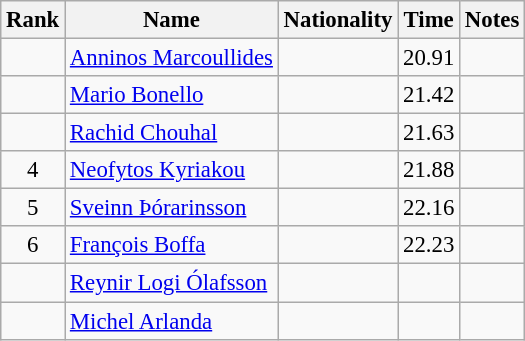<table class="wikitable sortable" style="text-align:center; font-size:95%">
<tr>
<th>Rank</th>
<th>Name</th>
<th>Nationality</th>
<th>Time</th>
<th>Notes</th>
</tr>
<tr>
<td></td>
<td align=left><a href='#'>Anninos Marcoullides</a></td>
<td align=left></td>
<td>20.91</td>
<td></td>
</tr>
<tr>
<td></td>
<td align=left><a href='#'>Mario Bonello</a></td>
<td align=left></td>
<td>21.42</td>
<td></td>
</tr>
<tr>
<td></td>
<td align=left><a href='#'>Rachid Chouhal</a></td>
<td align=left></td>
<td>21.63</td>
<td></td>
</tr>
<tr>
<td>4</td>
<td align=left><a href='#'>Neofytos Kyriakou</a></td>
<td align=left></td>
<td>21.88</td>
<td></td>
</tr>
<tr>
<td>5</td>
<td align=left><a href='#'>Sveinn Þórarinsson</a></td>
<td align=left></td>
<td>22.16</td>
<td></td>
</tr>
<tr>
<td>6</td>
<td align=left><a href='#'>François Boffa</a></td>
<td align=left></td>
<td>22.23</td>
<td></td>
</tr>
<tr>
<td></td>
<td align=left><a href='#'>Reynir Logi Ólafsson</a></td>
<td align=left></td>
<td></td>
<td></td>
</tr>
<tr>
<td></td>
<td align=left><a href='#'>Michel Arlanda</a></td>
<td align=left></td>
<td></td>
<td></td>
</tr>
</table>
